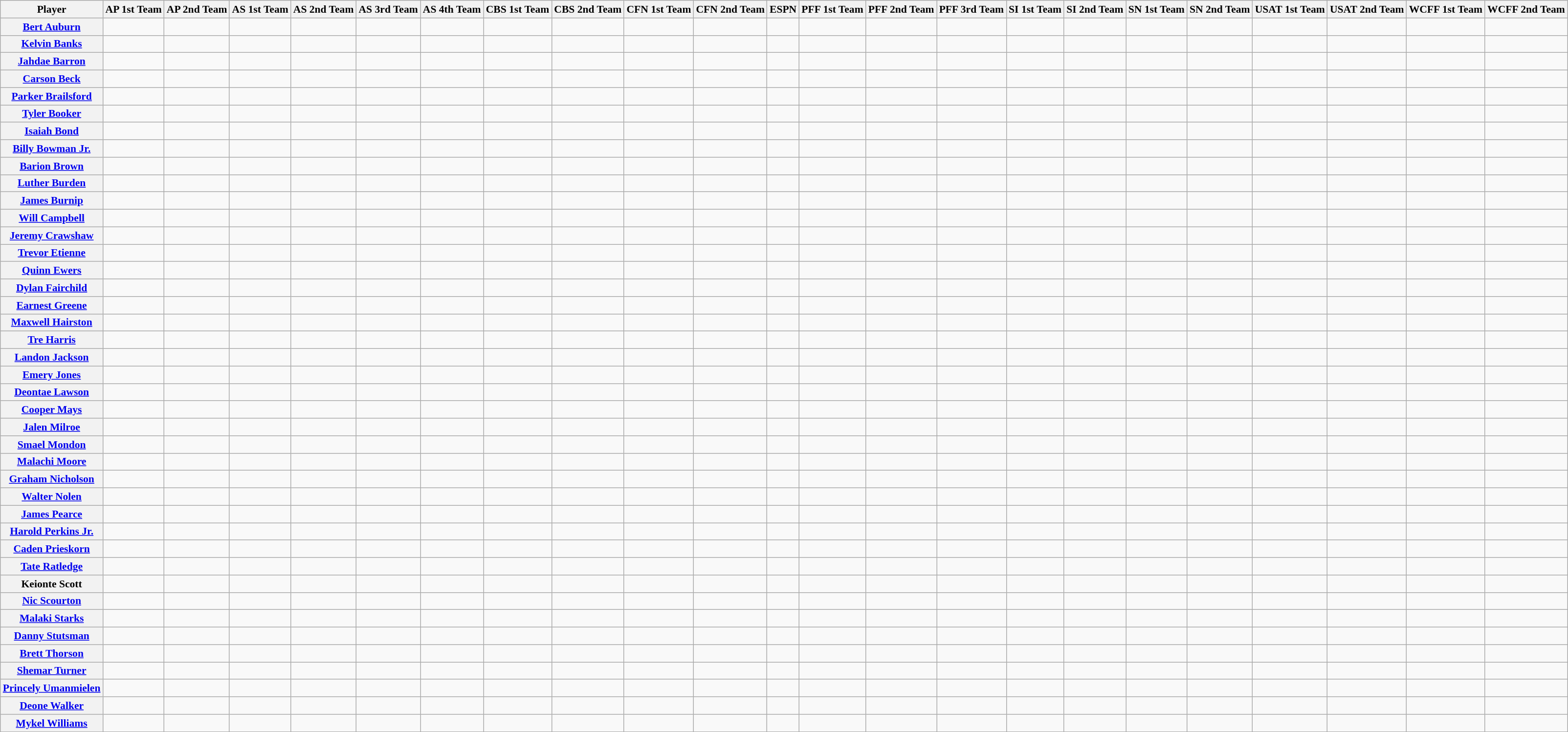<table class="wikitable" style="white-space:nowrap; font-size:90%;">
<tr>
<th>Player</th>
<th>AP 1st Team</th>
<th>AP 2nd Team</th>
<th>AS 1st Team</th>
<th>AS 2nd Team</th>
<th>AS 3rd Team</th>
<th>AS 4th Team</th>
<th>CBS 1st Team</th>
<th><strong>CBS 2nd Team</strong></th>
<th><strong>CFN 1st Team</strong></th>
<th><strong>CFN 2nd Team</strong></th>
<th>ESPN</th>
<th>PFF 1st Team</th>
<th>PFF 2nd Team</th>
<th>PFF 3rd Team</th>
<th><strong>SI 1st Team</strong></th>
<th><strong>SI 2nd Team</strong></th>
<th><strong>SN 1st Team</strong></th>
<th><strong>SN 2nd Team</strong></th>
<th>USAT 1st Team</th>
<th>USAT 2nd Team</th>
<th>WCFF 1st Team</th>
<th>WCFF 2nd Team </th>
</tr>
<tr>
<th><a href='#'>Bert Auburn</a></th>
<td></td>
<td></td>
<td></td>
<td></td>
<td></td>
<td></td>
<td></td>
<td></td>
<td></td>
<td></td>
<td></td>
<td></td>
<td></td>
<td></td>
<td></td>
<td></td>
<td></td>
<td></td>
<td></td>
<td></td>
<td></td>
<td></td>
</tr>
<tr>
<th><a href='#'>Kelvin Banks</a></th>
<td></td>
<td></td>
<td></td>
<td></td>
<td></td>
<td></td>
<td></td>
<td></td>
<td></td>
<td></td>
<td></td>
<td></td>
<td></td>
<td></td>
<td></td>
<td></td>
<td></td>
<td></td>
<td></td>
<td></td>
<td></td>
<td></td>
</tr>
<tr>
<th><a href='#'>Jahdae Barron</a></th>
<td></td>
<td></td>
<td></td>
<td></td>
<td></td>
<td></td>
<td></td>
<td></td>
<td></td>
<td></td>
<td></td>
<td></td>
<td></td>
<td></td>
<td></td>
<td></td>
<td></td>
<td></td>
<td></td>
<td></td>
<td></td>
<td></td>
</tr>
<tr>
<th><a href='#'>Carson Beck</a></th>
<td></td>
<td></td>
<td></td>
<td></td>
<td></td>
<td></td>
<td></td>
<td></td>
<td></td>
<td></td>
<td></td>
<td></td>
<td></td>
<td></td>
<td></td>
<td></td>
<td></td>
<td></td>
<td></td>
<td></td>
<td></td>
<td></td>
</tr>
<tr>
<th><a href='#'>Parker Brailsford</a></th>
<td></td>
<td></td>
<td></td>
<td></td>
<td></td>
<td></td>
<td></td>
<td></td>
<td></td>
<td></td>
<td></td>
<td></td>
<td></td>
<td></td>
<td></td>
<td></td>
<td></td>
<td></td>
<td></td>
<td></td>
<td></td>
<td></td>
</tr>
<tr>
<th><a href='#'>Tyler Booker</a></th>
<td></td>
<td></td>
<td></td>
<td></td>
<td></td>
<td></td>
<td></td>
<td></td>
<td></td>
<td></td>
<td></td>
<td></td>
<td></td>
<td></td>
<td></td>
<td></td>
<td></td>
<td></td>
<td></td>
<td></td>
<td></td>
<td></td>
</tr>
<tr>
<th><a href='#'>Isaiah Bond</a></th>
<td></td>
<td></td>
<td></td>
<td></td>
<td></td>
<td></td>
<td></td>
<td></td>
<td></td>
<td></td>
<td></td>
<td></td>
<td></td>
<td></td>
<td></td>
<td></td>
<td></td>
<td></td>
<td></td>
<td></td>
<td></td>
<td></td>
</tr>
<tr>
<th><a href='#'>Billy Bowman Jr.</a></th>
<td></td>
<td></td>
<td></td>
<td></td>
<td></td>
<td></td>
<td></td>
<td></td>
<td></td>
<td></td>
<td></td>
<td></td>
<td></td>
<td></td>
<td></td>
<td></td>
<td></td>
<td></td>
<td></td>
<td></td>
<td></td>
<td></td>
</tr>
<tr>
<th><a href='#'>Barion Brown</a></th>
<td></td>
<td></td>
<td></td>
<td></td>
<td></td>
<td></td>
<td></td>
<td></td>
<td></td>
<td></td>
<td></td>
<td></td>
<td></td>
<td></td>
<td></td>
<td></td>
<td></td>
<td></td>
<td></td>
<td></td>
<td></td>
<td></td>
</tr>
<tr>
<th><a href='#'>Luther Burden</a></th>
<td></td>
<td></td>
<td></td>
<td></td>
<td></td>
<td></td>
<td></td>
<td></td>
<td></td>
<td></td>
<td></td>
<td></td>
<td></td>
<td></td>
<td></td>
<td></td>
<td></td>
<td></td>
<td></td>
<td></td>
<td></td>
<td></td>
</tr>
<tr>
<th><a href='#'>James Burnip</a></th>
<td></td>
<td></td>
<td></td>
<td></td>
<td></td>
<td></td>
<td></td>
<td></td>
<td></td>
<td></td>
<td></td>
<td></td>
<td></td>
<td></td>
<td></td>
<td></td>
<td></td>
<td></td>
<td></td>
<td></td>
<td></td>
<td></td>
</tr>
<tr>
<th><a href='#'>Will Campbell</a></th>
<td></td>
<td></td>
<td></td>
<td></td>
<td></td>
<td></td>
<td></td>
<td></td>
<td></td>
<td></td>
<td></td>
<td></td>
<td></td>
<td></td>
<td></td>
<td></td>
<td></td>
<td></td>
<td></td>
<td></td>
<td></td>
<td></td>
</tr>
<tr>
<th><a href='#'>Jeremy Crawshaw</a></th>
<td></td>
<td></td>
<td></td>
<td></td>
<td></td>
<td></td>
<td></td>
<td></td>
<td></td>
<td></td>
<td></td>
<td></td>
<td></td>
<td></td>
<td></td>
<td></td>
<td></td>
<td></td>
<td></td>
<td></td>
<td></td>
<td></td>
</tr>
<tr>
<th><a href='#'>Trevor Etienne</a></th>
<td></td>
<td></td>
<td></td>
<td></td>
<td></td>
<td></td>
<td></td>
<td></td>
<td></td>
<td></td>
<td></td>
<td></td>
<td></td>
<td></td>
<td></td>
<td></td>
<td></td>
<td></td>
<td></td>
<td></td>
<td></td>
<td></td>
</tr>
<tr>
<th><a href='#'>Quinn Ewers</a></th>
<td></td>
<td></td>
<td></td>
<td></td>
<td></td>
<td></td>
<td></td>
<td></td>
<td></td>
<td></td>
<td></td>
<td></td>
<td></td>
<td></td>
<td></td>
<td></td>
<td></td>
<td></td>
<td></td>
<td></td>
<td></td>
<td></td>
</tr>
<tr>
<th><a href='#'>Dylan Fairchild</a></th>
<td></td>
<td></td>
<td></td>
<td></td>
<td></td>
<td></td>
<td></td>
<td></td>
<td></td>
<td></td>
<td></td>
<td></td>
<td></td>
<td></td>
<td></td>
<td></td>
<td></td>
<td></td>
<td></td>
<td></td>
<td></td>
<td></td>
</tr>
<tr>
<th><a href='#'>Earnest Greene</a></th>
<td></td>
<td></td>
<td></td>
<td></td>
<td></td>
<td></td>
<td></td>
<td></td>
<td></td>
<td></td>
<td></td>
<td></td>
<td></td>
<td></td>
<td></td>
<td></td>
<td></td>
<td></td>
<td></td>
<td></td>
<td></td>
<td></td>
</tr>
<tr>
<th><a href='#'>Maxwell Hairston</a></th>
<td></td>
<td></td>
<td></td>
<td></td>
<td></td>
<td></td>
<td></td>
<td></td>
<td></td>
<td></td>
<td></td>
<td></td>
<td></td>
<td></td>
<td></td>
<td></td>
<td></td>
<td></td>
<td></td>
<td></td>
<td></td>
<td></td>
</tr>
<tr>
<th><a href='#'>Tre Harris</a></th>
<td></td>
<td></td>
<td></td>
<td></td>
<td></td>
<td></td>
<td></td>
<td></td>
<td></td>
<td></td>
<td></td>
<td></td>
<td></td>
<td></td>
<td></td>
<td></td>
<td></td>
<td></td>
<td></td>
<td></td>
<td></td>
<td></td>
</tr>
<tr>
<th><a href='#'>Landon Jackson</a></th>
<td></td>
<td></td>
<td></td>
<td></td>
<td></td>
<td></td>
<td></td>
<td></td>
<td></td>
<td></td>
<td></td>
<td></td>
<td></td>
<td></td>
<td></td>
<td></td>
<td></td>
<td></td>
<td></td>
<td></td>
<td></td>
<td></td>
</tr>
<tr>
<th><a href='#'>Emery Jones</a></th>
<td></td>
<td></td>
<td></td>
<td></td>
<td></td>
<td></td>
<td></td>
<td></td>
<td></td>
<td></td>
<td></td>
<td></td>
<td></td>
<td></td>
<td></td>
<td></td>
<td></td>
<td></td>
<td></td>
<td></td>
<td></td>
<td></td>
</tr>
<tr>
<th><a href='#'>Deontae Lawson</a></th>
<td></td>
<td></td>
<td></td>
<td></td>
<td></td>
<td></td>
<td></td>
<td></td>
<td></td>
<td></td>
<td></td>
<td></td>
<td></td>
<td></td>
<td></td>
<td></td>
<td></td>
<td></td>
<td></td>
<td></td>
<td></td>
<td></td>
</tr>
<tr>
<th><strong><a href='#'>Cooper Mays</a></strong></th>
<td></td>
<td></td>
<td></td>
<td></td>
<td></td>
<td></td>
<td></td>
<td></td>
<td></td>
<td></td>
<td></td>
<td></td>
<td></td>
<td></td>
<td></td>
<td></td>
<td></td>
<td></td>
<td></td>
<td></td>
<td></td>
<td></td>
</tr>
<tr>
<th><a href='#'>Jalen Milroe</a></th>
<td></td>
<td></td>
<td></td>
<td></td>
<td></td>
<td></td>
<td></td>
<td></td>
<td></td>
<td></td>
<td></td>
<td></td>
<td></td>
<td></td>
<td></td>
<td></td>
<td></td>
<td></td>
<td></td>
<td></td>
<td></td>
<td></td>
</tr>
<tr>
<th><a href='#'>Smael Mondon</a></th>
<td></td>
<td></td>
<td></td>
<td></td>
<td></td>
<td></td>
<td></td>
<td></td>
<td></td>
<td></td>
<td></td>
<td></td>
<td></td>
<td></td>
<td></td>
<td></td>
<td></td>
<td></td>
<td></td>
<td></td>
<td></td>
<td></td>
</tr>
<tr>
<th><a href='#'>Malachi Moore</a></th>
<td></td>
<td></td>
<td></td>
<td></td>
<td></td>
<td></td>
<td></td>
<td></td>
<td></td>
<td></td>
<td></td>
<td></td>
<td></td>
<td></td>
<td></td>
<td></td>
<td></td>
<td></td>
<td></td>
<td></td>
<td></td>
<td></td>
</tr>
<tr>
<th><a href='#'>Graham Nicholson</a></th>
<td></td>
<td></td>
<td></td>
<td></td>
<td></td>
<td></td>
<td></td>
<td></td>
<td></td>
<td></td>
<td></td>
<td></td>
<td></td>
<td></td>
<td></td>
<td></td>
<td></td>
<td></td>
<td></td>
<td></td>
<td></td>
<td></td>
</tr>
<tr>
<th><a href='#'>Walter Nolen</a></th>
<td></td>
<td></td>
<td></td>
<td></td>
<td></td>
<td></td>
<td></td>
<td></td>
<td></td>
<td></td>
<td></td>
<td></td>
<td></td>
<td></td>
<td></td>
<td></td>
<td></td>
<td></td>
<td></td>
<td></td>
<td></td>
<td></td>
</tr>
<tr>
<th><a href='#'>James Pearce</a></th>
<td></td>
<td></td>
<td></td>
<td></td>
<td></td>
<td></td>
<td></td>
<td></td>
<td></td>
<td></td>
<td></td>
<td></td>
<td></td>
<td></td>
<td></td>
<td></td>
<td></td>
<td></td>
<td></td>
<td></td>
<td></td>
<td></td>
</tr>
<tr>
<th><a href='#'>Harold Perkins Jr.</a></th>
<td></td>
<td></td>
<td></td>
<td></td>
<td></td>
<td></td>
<td></td>
<td></td>
<td></td>
<td></td>
<td></td>
<td></td>
<td></td>
<td></td>
<td></td>
<td></td>
<td></td>
<td></td>
<td></td>
<td></td>
<td></td>
<td></td>
</tr>
<tr>
<th><a href='#'>Caden Prieskorn</a></th>
<td></td>
<td></td>
<td></td>
<td></td>
<td></td>
<td></td>
<td></td>
<td></td>
<td></td>
<td></td>
<td></td>
<td></td>
<td></td>
<td></td>
<td></td>
<td></td>
<td></td>
<td></td>
<td></td>
<td></td>
<td></td>
<td></td>
</tr>
<tr>
<th><a href='#'>Tate Ratledge</a></th>
<td></td>
<td></td>
<td></td>
<td></td>
<td></td>
<td></td>
<td></td>
<td></td>
<td></td>
<td></td>
<td></td>
<td></td>
<td></td>
<td></td>
<td></td>
<td></td>
<td></td>
<td></td>
<td></td>
<td></td>
<td></td>
<td></td>
</tr>
<tr>
<th><strong>Keionte Scott</strong></th>
<td></td>
<td></td>
<td></td>
<td></td>
<td></td>
<td></td>
<td></td>
<td></td>
<td></td>
<td></td>
<td></td>
<td></td>
<td></td>
<td></td>
<td></td>
<td></td>
<td></td>
<td></td>
<td></td>
<td></td>
<td></td>
<td></td>
</tr>
<tr>
<th><a href='#'>Nic Scourton</a></th>
<td></td>
<td></td>
<td></td>
<td></td>
<td></td>
<td></td>
<td></td>
<td></td>
<td></td>
<td></td>
<td></td>
<td></td>
<td></td>
<td></td>
<td></td>
<td></td>
<td></td>
<td></td>
<td></td>
<td></td>
<td></td>
<td></td>
</tr>
<tr>
<th><a href='#'>Malaki Starks</a></th>
<td></td>
<td></td>
<td></td>
<td></td>
<td></td>
<td></td>
<td></td>
<td></td>
<td></td>
<td></td>
<td></td>
<td></td>
<td></td>
<td></td>
<td></td>
<td></td>
<td></td>
<td></td>
<td></td>
<td></td>
<td></td>
<td></td>
</tr>
<tr>
<th><a href='#'>Danny Stutsman</a></th>
<td></td>
<td></td>
<td></td>
<td></td>
<td></td>
<td></td>
<td></td>
<td></td>
<td></td>
<td></td>
<td></td>
<td></td>
<td></td>
<td></td>
<td></td>
<td></td>
<td></td>
<td></td>
<td></td>
<td></td>
<td></td>
<td></td>
</tr>
<tr>
<th><strong><a href='#'>Brett Thorson</a></strong></th>
<td></td>
<td></td>
<td></td>
<td></td>
<td></td>
<td></td>
<td></td>
<td></td>
<td></td>
<td></td>
<td></td>
<td></td>
<td></td>
<td></td>
<td></td>
<td></td>
<td></td>
<td></td>
<td></td>
<td></td>
<td></td>
<td></td>
</tr>
<tr>
<th><strong><a href='#'>Shemar Turner</a></strong></th>
<td></td>
<td></td>
<td></td>
<td></td>
<td></td>
<td></td>
<td></td>
<td></td>
<td></td>
<td></td>
<td></td>
<td></td>
<td></td>
<td></td>
<td></td>
<td></td>
<td></td>
<td></td>
<td></td>
<td></td>
<td></td>
<td></td>
</tr>
<tr>
<th><a href='#'>Princely Umanmielen</a></th>
<td></td>
<td></td>
<td></td>
<td></td>
<td></td>
<td></td>
<td></td>
<td></td>
<td></td>
<td></td>
<td></td>
<td></td>
<td></td>
<td></td>
<td></td>
<td></td>
<td></td>
<td></td>
<td></td>
<td></td>
<td></td>
<td></td>
</tr>
<tr>
<th><a href='#'>Deone Walker</a></th>
<td></td>
<td></td>
<td></td>
<td></td>
<td></td>
<td></td>
<td></td>
<td></td>
<td></td>
<td></td>
<td></td>
<td></td>
<td></td>
<td></td>
<td></td>
<td></td>
<td></td>
<td></td>
<td></td>
<td></td>
<td></td>
<td></td>
</tr>
<tr>
<th><a href='#'>Mykel Williams</a></th>
<td></td>
<td></td>
<td></td>
<td></td>
<td></td>
<td></td>
<td></td>
<td></td>
<td></td>
<td></td>
<td></td>
<td></td>
<td></td>
<td></td>
<td></td>
<td></td>
<td></td>
<td></td>
<td></td>
<td></td>
<td></td>
<td></td>
</tr>
<tr>
</tr>
</table>
